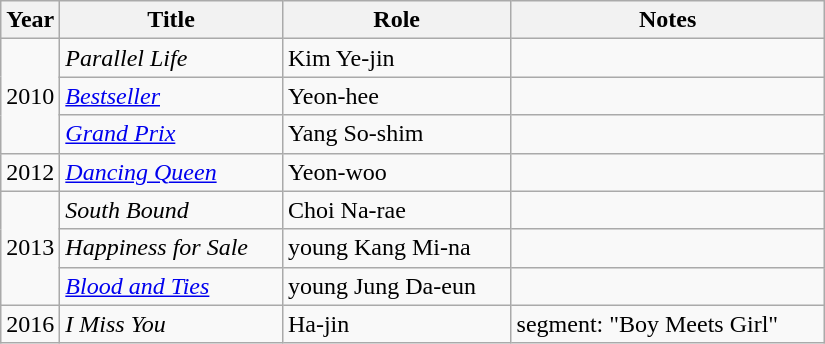<table class="wikitable" style="width:550px">
<tr>
<th width=10>Year</th>
<th>Title</th>
<th>Role</th>
<th>Notes</th>
</tr>
<tr>
<td rowspan=3>2010</td>
<td><em>Parallel Life</em></td>
<td>Kim Ye-jin</td>
<td></td>
</tr>
<tr>
<td><em><a href='#'>Bestseller</a></em></td>
<td>Yeon-hee</td>
<td></td>
</tr>
<tr>
<td><em><a href='#'>Grand Prix</a></em></td>
<td>Yang So-shim</td>
<td></td>
</tr>
<tr>
<td>2012</td>
<td><em><a href='#'>Dancing Queen</a></em></td>
<td>Yeon-woo</td>
<td></td>
</tr>
<tr>
<td rowspan=3>2013</td>
<td><em>South Bound</em></td>
<td>Choi Na-rae</td>
<td></td>
</tr>
<tr>
<td><em>Happiness for Sale</em></td>
<td>young Kang Mi-na</td>
<td></td>
</tr>
<tr>
<td><em><a href='#'>Blood and Ties</a></em></td>
<td>young Jung Da-eun</td>
<td></td>
</tr>
<tr>
<td>2016</td>
<td><em>I Miss You</em></td>
<td>Ha-jin</td>
<td>segment: "Boy Meets Girl"</td>
</tr>
</table>
